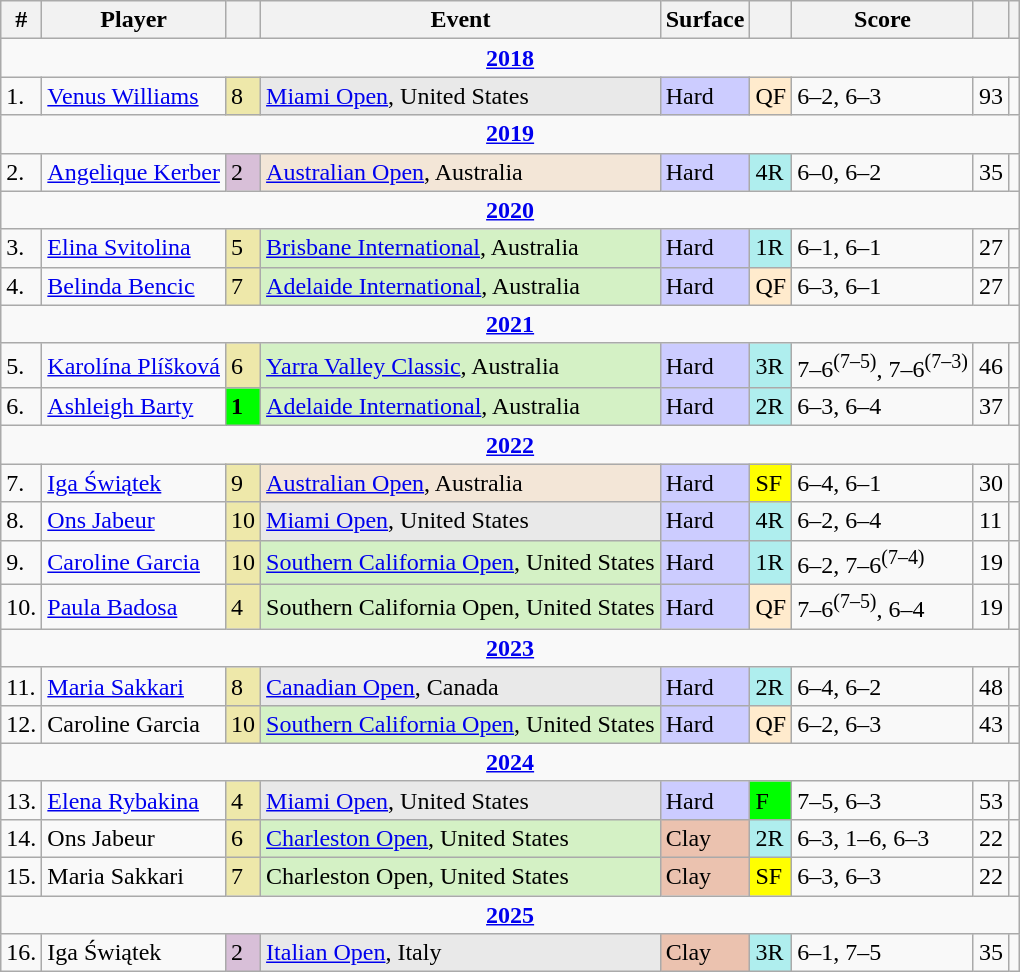<table class="wikitable sortable">
<tr>
<th class="unsortable">#</th>
<th>Player</th>
<th></th>
<th>Event</th>
<th>Surface</th>
<th class="unsortable"></th>
<th class="unsortable">Score</th>
<th class="unsortable"></th>
<th class="unsortable"></th>
</tr>
<tr>
<td colspan=9 style=text-align:center><strong><a href='#'>2018</a></strong></td>
</tr>
<tr>
<td>1.</td>
<td> <a href='#'>Venus Williams</a></td>
<td style="background:#eee8aa;">8</td>
<td style="background:#e9e9e9;"><a href='#'>Miami Open</a>, United States</td>
<td style="background:#ccf;">Hard</td>
<td style="background:#ffebcd;">QF</td>
<td>6–2, 6–3</td>
<td>93</td>
<td></td>
</tr>
<tr>
<td colspan=9 style=text-align:center><strong><a href='#'>2019</a></strong></td>
</tr>
<tr>
<td>2.</td>
<td> <a href='#'>Angelique Kerber</a></td>
<td style="background:thistle;">2</td>
<td style="background:#f3e6d7;"><a href='#'>Australian Open</a>, Australia</td>
<td style="background:#ccf;">Hard</td>
<td style="background:#afeeee;">4R</td>
<td>6–0, 6–2</td>
<td>35</td>
<td></td>
</tr>
<tr>
<td colspan=9 style=text-align:center><strong><a href='#'>2020</a></strong></td>
</tr>
<tr>
<td>3.</td>
<td> <a href='#'>Elina Svitolina</a></td>
<td style="background:#eee8aa;">5</td>
<td style="background:#d4f1c5;"><a href='#'>Brisbane International</a>, Australia</td>
<td style="background:#ccf;">Hard</td>
<td style="background:#afeeee;">1R</td>
<td>6–1, 6–1</td>
<td>27</td>
<td></td>
</tr>
<tr>
<td>4.</td>
<td> <a href='#'>Belinda Bencic</a></td>
<td style="background:#eee8aa;">7</td>
<td style="background:#d4f1c5;"><a href='#'>Adelaide International</a>, Australia</td>
<td style="background:#ccf;">Hard</td>
<td style="background:#ffebcd;">QF</td>
<td>6–3, 6–1</td>
<td>27</td>
<td></td>
</tr>
<tr>
<td colspan=9 style=text-align:center><strong><a href='#'>2021</a></strong></td>
</tr>
<tr>
<td>5.</td>
<td> <a href='#'>Karolína Plíšková</a></td>
<td style="background:#eee8aa;">6</td>
<td style="background:#d4f1c5;"><a href='#'>Yarra Valley Classic</a>, Australia</td>
<td style="background:#ccf;">Hard</td>
<td style="background:#afeeee;">3R</td>
<td>7–6<sup>(7–5)</sup>, 7–6<sup>(7–3)</sup></td>
<td>46</td>
<td></td>
</tr>
<tr>
<td>6.</td>
<td> <a href='#'>Ashleigh Barty</a></td>
<td style="background:lime;"><strong>1</strong></td>
<td style="background:#d4f1c5;"><a href='#'>Adelaide International</a>, Australia</td>
<td style="background:#ccf;">Hard</td>
<td style="background:#afeeee;">2R</td>
<td>6–3, 6–4</td>
<td>37</td>
<td></td>
</tr>
<tr>
<td colspan=9 style=text-align:center><strong><a href='#'>2022</a></strong></td>
</tr>
<tr>
<td>7.</td>
<td> <a href='#'>Iga Świątek</a></td>
<td style="background:#eee8aa;">9</td>
<td style="background:#f3e6d7;"><a href='#'>Australian Open</a>, Australia</td>
<td style="background:#ccf;">Hard</td>
<td style="background:yellow;">SF</td>
<td>6–4, 6–1</td>
<td>30</td>
<td></td>
</tr>
<tr>
<td>8.</td>
<td> <a href='#'>Ons Jabeur</a></td>
<td style="background:#eee8aa;">10</td>
<td style="background:#e9e9e9;"><a href='#'>Miami Open</a>, United States</td>
<td style="background:#ccf;">Hard</td>
<td style="background:#afeeee;">4R</td>
<td>6–2, 6–4</td>
<td>11</td>
<td></td>
</tr>
<tr>
<td>9.</td>
<td> <a href='#'>Caroline Garcia</a></td>
<td style="background:#eee8aa;">10</td>
<td style="background:#d4f1c5;"><a href='#'>Southern California Open</a>, United States</td>
<td style="background:#ccf;">Hard</td>
<td style="background:#afeeee;">1R</td>
<td>6–2, 7–6<sup>(7–4)</sup></td>
<td>19</td>
<td></td>
</tr>
<tr>
<td>10.</td>
<td> <a href='#'>Paula Badosa</a></td>
<td style="background:#eee8aa;">4</td>
<td style="background:#d4f1c5;">Southern California Open, United States</td>
<td style="background:#ccf;">Hard</td>
<td style="background:#ffebcd;">QF</td>
<td>7–6<sup>(7–5)</sup>, 6–4</td>
<td>19</td>
<td></td>
</tr>
<tr>
<td colspan=9 style=text-align:center><strong><a href='#'>2023</a></strong></td>
</tr>
<tr>
<td>11.</td>
<td> <a href='#'>Maria Sakkari</a></td>
<td style="background:#eee8aa;">8</td>
<td style="background:#e9e9e9;"><a href='#'>Canadian Open</a>, Canada</td>
<td style="background:#ccf;">Hard</td>
<td style="background:#afeeee;">2R</td>
<td>6–4, 6–2</td>
<td>48</td>
<td></td>
</tr>
<tr>
<td>12.</td>
<td> Caroline Garcia</td>
<td style="background:#eee8aa;">10</td>
<td style="background:#d4f1c5;"><a href='#'>Southern California Open</a>, United States</td>
<td style="background:#ccf;">Hard</td>
<td style="background:#ffebcd;">QF</td>
<td>6–2, 6–3</td>
<td>43</td>
<td></td>
</tr>
<tr>
<td colspan=9 style=text-align:center><strong><a href='#'>2024</a></strong></td>
</tr>
<tr>
<td>13.</td>
<td> <a href='#'>Elena Rybakina</a></td>
<td bgcolor=eee8aa>4</td>
<td bgcolor=e9e9e9><a href='#'>Miami Open</a>, United States</td>
<td bgcolor=ccccff>Hard</td>
<td bgcolor=lime>F</td>
<td>7–5, 6–3</td>
<td>53</td>
<td></td>
</tr>
<tr>
<td>14.</td>
<td> Ons Jabeur</td>
<td bgcolor=eee8aa>6</td>
<td bgcolor=d4f1c5><a href='#'>Charleston Open</a>, United States</td>
<td bgcolor=ebc2af>Clay</td>
<td bgcolor=afeeee>2R</td>
<td>6–3, 1–6, 6–3</td>
<td>22</td>
<td></td>
</tr>
<tr>
<td>15.</td>
<td> Maria Sakkari</td>
<td bgcolor=eee8aa>7</td>
<td bgcolor=d4f1c5>Charleston Open, United States</td>
<td bgcolor=ebc2af>Clay</td>
<td bgcolor=Yellow>SF</td>
<td>6–3, 6–3</td>
<td>22</td>
<td></td>
</tr>
<tr>
<td colspan=9 style=text-align:center><strong><a href='#'>2025</a></strong></td>
</tr>
<tr>
<td>16.</td>
<td> Iga Świątek</td>
<td bgcolor=thistle>2</td>
<td bgcolor="e9e9e9"><a href='#'>Italian Open</a>, Italy</td>
<td bgcolor="#ebc2af">Clay</td>
<td bgcolor="afeeee">3R</td>
<td>6–1, 7–5</td>
<td>35</td>
<td></td>
</tr>
</table>
